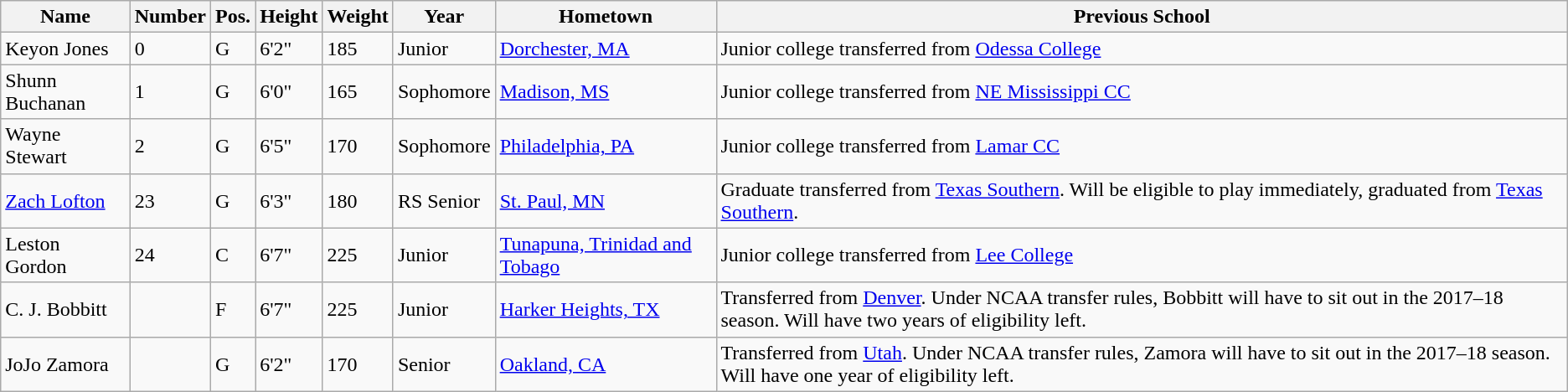<table class="wikitable sortable">
<tr>
<th>Name</th>
<th>Number</th>
<th>Pos.</th>
<th>Height</th>
<th>Weight</th>
<th>Year</th>
<th>Hometown</th>
<th class="unsortable">Previous School</th>
</tr>
<tr>
<td>Keyon Jones</td>
<td>0</td>
<td>G</td>
<td>6'2"</td>
<td>185</td>
<td>Junior</td>
<td><a href='#'>Dorchester, MA</a></td>
<td>Junior college transferred from <a href='#'>Odessa College</a></td>
</tr>
<tr>
<td>Shunn Buchanan</td>
<td>1</td>
<td>G</td>
<td>6'0"</td>
<td>165</td>
<td>Sophomore</td>
<td><a href='#'>Madison, MS</a></td>
<td>Junior college transferred from <a href='#'>NE Mississippi CC</a></td>
</tr>
<tr>
<td>Wayne Stewart</td>
<td>2</td>
<td>G</td>
<td>6'5"</td>
<td>170</td>
<td>Sophomore</td>
<td><a href='#'>Philadelphia, PA</a></td>
<td>Junior college transferred from <a href='#'>Lamar CC</a></td>
</tr>
<tr>
<td><a href='#'>Zach Lofton</a></td>
<td>23</td>
<td>G</td>
<td>6'3"</td>
<td>180</td>
<td>RS Senior</td>
<td><a href='#'>St. Paul, MN</a></td>
<td>Graduate transferred from <a href='#'>Texas Southern</a>. Will be eligible to play immediately, graduated from <a href='#'>Texas Southern</a>.</td>
</tr>
<tr>
<td>Leston Gordon</td>
<td>24</td>
<td>C</td>
<td>6'7"</td>
<td>225</td>
<td>Junior</td>
<td><a href='#'>Tunapuna, Trinidad and Tobago</a></td>
<td>Junior college transferred from <a href='#'>Lee College</a></td>
</tr>
<tr>
<td>C. J. Bobbitt</td>
<td></td>
<td>F</td>
<td>6'7"</td>
<td>225</td>
<td>Junior</td>
<td><a href='#'>Harker Heights, TX</a></td>
<td>Transferred from <a href='#'>Denver</a>. Under NCAA transfer rules, Bobbitt will have to sit out in the 2017–18 season. Will have two years of eligibility left.</td>
</tr>
<tr>
<td>JoJo Zamora</td>
<td></td>
<td>G</td>
<td>6'2"</td>
<td>170</td>
<td>Senior</td>
<td><a href='#'>Oakland, CA</a></td>
<td>Transferred from <a href='#'>Utah</a>. Under NCAA transfer rules, Zamora will have to sit out in the 2017–18 season. Will have one year of eligibility left.</td>
</tr>
</table>
